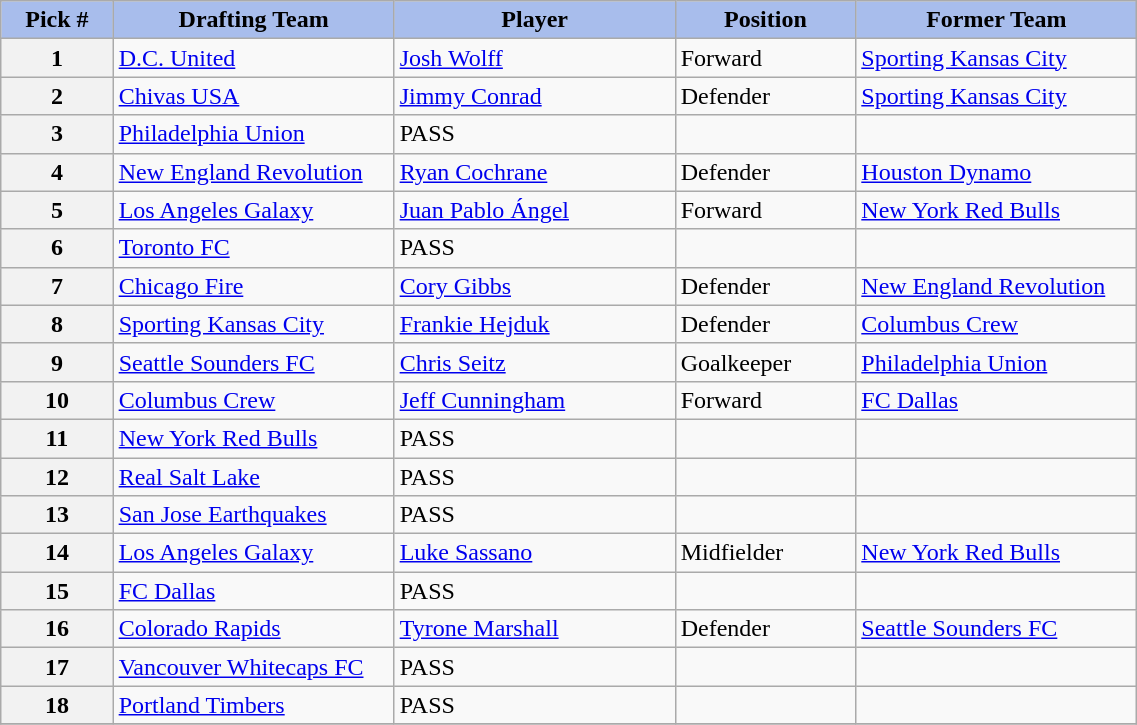<table class="wikitable sortable" style="width: 60%">
<tr>
<th style="background:#A8BDEC;" width=6%>Pick #</th>
<th width=15% style="background:#A8BDEC;">Drafting Team</th>
<th width=15% style="background:#A8BDEC;">Player</th>
<th width=8% style="background:#A8BDEC;">Position</th>
<th width=15% style="background:#A8BDEC;">Former Team</th>
</tr>
<tr>
<th>1</th>
<td><a href='#'>D.C. United</a></td>
<td><a href='#'>Josh Wolff</a></td>
<td>Forward</td>
<td><a href='#'>Sporting Kansas City</a></td>
</tr>
<tr>
<th>2</th>
<td><a href='#'>Chivas USA</a></td>
<td><a href='#'>Jimmy Conrad</a></td>
<td>Defender</td>
<td><a href='#'>Sporting Kansas City</a></td>
</tr>
<tr>
<th>3</th>
<td><a href='#'>Philadelphia Union</a></td>
<td>PASS</td>
<td></td>
<td></td>
</tr>
<tr>
<th>4</th>
<td><a href='#'>New England Revolution</a></td>
<td><a href='#'>Ryan Cochrane</a></td>
<td>Defender</td>
<td><a href='#'>Houston Dynamo</a></td>
</tr>
<tr>
<th>5</th>
<td><a href='#'>Los Angeles Galaxy</a></td>
<td><a href='#'>Juan Pablo Ángel</a></td>
<td>Forward</td>
<td><a href='#'>New York Red Bulls</a></td>
</tr>
<tr>
<th>6</th>
<td><a href='#'>Toronto FC</a></td>
<td>PASS</td>
<td></td>
<td></td>
</tr>
<tr>
<th>7</th>
<td><a href='#'>Chicago Fire</a></td>
<td><a href='#'>Cory Gibbs</a></td>
<td>Defender</td>
<td><a href='#'>New England Revolution</a></td>
</tr>
<tr>
<th>8</th>
<td><a href='#'>Sporting Kansas City</a></td>
<td><a href='#'>Frankie Hejduk</a></td>
<td>Defender</td>
<td><a href='#'>Columbus Crew</a></td>
</tr>
<tr>
<th>9</th>
<td><a href='#'>Seattle Sounders FC</a></td>
<td><a href='#'>Chris Seitz</a></td>
<td>Goalkeeper</td>
<td><a href='#'>Philadelphia Union</a></td>
</tr>
<tr>
<th>10</th>
<td><a href='#'>Columbus Crew</a></td>
<td><a href='#'>Jeff Cunningham</a></td>
<td>Forward</td>
<td><a href='#'>FC Dallas</a></td>
</tr>
<tr>
<th>11</th>
<td><a href='#'>New York Red Bulls</a></td>
<td>PASS</td>
<td></td>
<td></td>
</tr>
<tr>
<th>12</th>
<td><a href='#'>Real Salt Lake</a></td>
<td>PASS</td>
<td></td>
<td></td>
</tr>
<tr>
<th>13</th>
<td><a href='#'>San Jose Earthquakes</a></td>
<td>PASS</td>
<td></td>
<td></td>
</tr>
<tr>
<th>14</th>
<td><a href='#'>Los Angeles Galaxy</a></td>
<td><a href='#'>Luke Sassano</a></td>
<td>Midfielder</td>
<td><a href='#'>New York Red Bulls</a></td>
</tr>
<tr>
<th>15</th>
<td><a href='#'>FC Dallas</a></td>
<td>PASS</td>
<td></td>
<td></td>
</tr>
<tr>
<th>16</th>
<td><a href='#'>Colorado Rapids</a></td>
<td><a href='#'>Tyrone Marshall</a></td>
<td>Defender</td>
<td><a href='#'>Seattle Sounders FC</a></td>
</tr>
<tr>
<th>17</th>
<td><a href='#'>Vancouver Whitecaps FC</a></td>
<td>PASS</td>
<td></td>
<td></td>
</tr>
<tr>
<th>18</th>
<td><a href='#'>Portland Timbers</a></td>
<td>PASS</td>
<td></td>
<td></td>
</tr>
<tr>
</tr>
</table>
